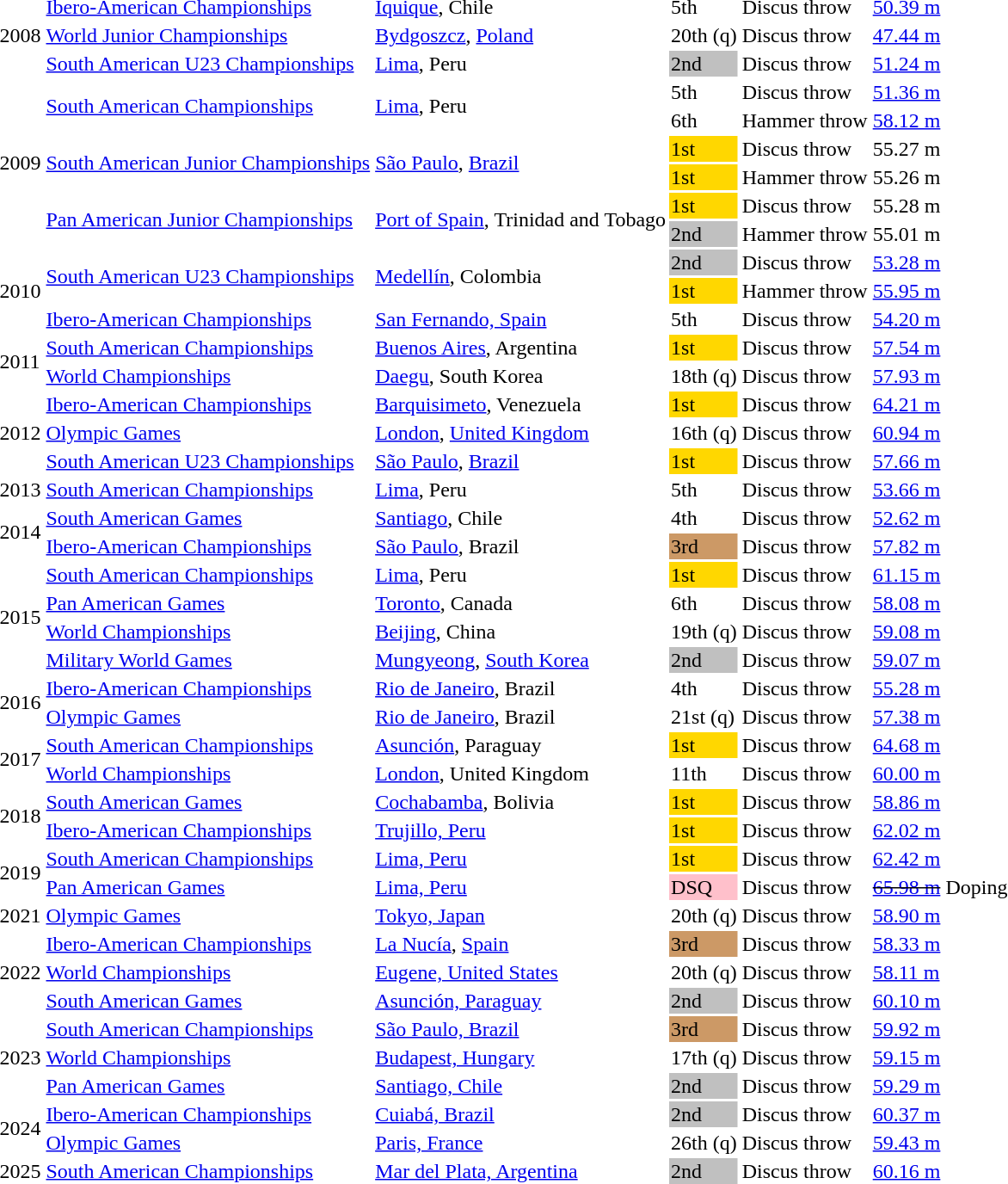<table>
<tr>
<td rowspan=3>2008</td>
<td><a href='#'>Ibero-American Championships</a></td>
<td><a href='#'>Iquique</a>, Chile</td>
<td>5th</td>
<td>Discus throw</td>
<td><a href='#'>50.39 m</a></td>
</tr>
<tr>
<td><a href='#'>World Junior Championships</a></td>
<td><a href='#'>Bydgoszcz</a>, <a href='#'>Poland</a></td>
<td>20th (q)</td>
<td>Discus throw</td>
<td><a href='#'>47.44 m</a></td>
</tr>
<tr>
<td><a href='#'>South American U23 Championships</a></td>
<td><a href='#'>Lima</a>, Peru</td>
<td bgcolor=silver>2nd</td>
<td>Discus throw</td>
<td><a href='#'>51.24 m</a></td>
</tr>
<tr>
<td rowspan=6>2009</td>
<td rowspan=2><a href='#'>South American Championships</a></td>
<td rowspan=2><a href='#'>Lima</a>, Peru</td>
<td>5th</td>
<td>Discus throw</td>
<td><a href='#'>51.36 m</a></td>
</tr>
<tr>
<td>6th</td>
<td>Hammer throw</td>
<td><a href='#'>58.12 m</a></td>
</tr>
<tr>
<td rowspan=2><a href='#'>South American Junior Championships</a></td>
<td rowspan=2><a href='#'>São Paulo</a>, <a href='#'>Brazil</a></td>
<td bgcolor=gold>1st</td>
<td>Discus throw</td>
<td>55.27 m</td>
</tr>
<tr>
<td bgcolor=gold>1st</td>
<td>Hammer throw</td>
<td>55.26 m</td>
</tr>
<tr>
<td rowspan=2><a href='#'>Pan American Junior Championships</a></td>
<td rowspan=2><a href='#'>Port of Spain</a>, Trinidad and Tobago</td>
<td bgcolor=gold>1st</td>
<td>Discus throw</td>
<td>55.28 m</td>
</tr>
<tr>
<td bgcolor=silver>2nd</td>
<td>Hammer throw</td>
<td>55.01 m</td>
</tr>
<tr>
<td rowspan=3>2010</td>
<td rowspan=2><a href='#'>South American U23 Championships</a></td>
<td rowspan=2><a href='#'>Medellín</a>, Colombia</td>
<td bgcolor=silver>2nd</td>
<td>Discus throw</td>
<td><a href='#'>53.28 m</a></td>
</tr>
<tr>
<td bgcolor=gold>1st</td>
<td>Hammer throw</td>
<td><a href='#'>55.95 m</a></td>
</tr>
<tr>
<td><a href='#'>Ibero-American Championships</a></td>
<td><a href='#'>San Fernando, Spain</a></td>
<td>5th</td>
<td>Discus throw</td>
<td><a href='#'>54.20 m</a></td>
</tr>
<tr>
<td rowspan=2>2011</td>
<td><a href='#'>South American Championships</a></td>
<td><a href='#'>Buenos Aires</a>, Argentina</td>
<td bgcolor=gold>1st</td>
<td>Discus throw</td>
<td><a href='#'>57.54 m</a></td>
</tr>
<tr>
<td><a href='#'>World Championships</a></td>
<td><a href='#'>Daegu</a>, South Korea</td>
<td>18th (q)</td>
<td>Discus throw</td>
<td><a href='#'>57.93 m</a></td>
</tr>
<tr>
<td rowspan=3>2012</td>
<td><a href='#'>Ibero-American Championships</a></td>
<td><a href='#'>Barquisimeto</a>, Venezuela</td>
<td bgcolor=gold>1st</td>
<td>Discus throw</td>
<td><a href='#'>64.21 m</a></td>
<td></td>
</tr>
<tr>
<td><a href='#'>Olympic Games</a></td>
<td><a href='#'>London</a>, <a href='#'>United Kingdom</a></td>
<td>16th (q)</td>
<td>Discus throw</td>
<td><a href='#'>60.94 m</a></td>
</tr>
<tr>
<td><a href='#'>South American U23 Championships</a></td>
<td><a href='#'>São Paulo</a>, <a href='#'>Brazil</a></td>
<td bgcolor=gold>1st</td>
<td>Discus throw</td>
<td><a href='#'>57.66 m</a></td>
</tr>
<tr>
<td>2013</td>
<td><a href='#'>South American Championships</a></td>
<td><a href='#'>Lima</a>, Peru</td>
<td>5th</td>
<td>Discus throw</td>
<td><a href='#'>53.66 m</a></td>
</tr>
<tr>
<td rowspan=2>2014</td>
<td><a href='#'>South American Games</a></td>
<td><a href='#'>Santiago</a>, Chile</td>
<td>4th</td>
<td>Discus throw</td>
<td><a href='#'>52.62 m</a></td>
</tr>
<tr>
<td><a href='#'>Ibero-American Championships</a></td>
<td><a href='#'>São Paulo</a>, Brazil</td>
<td bgcolor=cc9966>3rd</td>
<td>Discus throw</td>
<td><a href='#'>57.82 m</a></td>
</tr>
<tr>
<td rowspan=4>2015</td>
<td><a href='#'>South American Championships</a></td>
<td><a href='#'>Lima</a>, Peru</td>
<td bgcolor=gold>1st</td>
<td>Discus throw</td>
<td><a href='#'>61.15 m</a></td>
</tr>
<tr>
<td><a href='#'>Pan American Games</a></td>
<td><a href='#'>Toronto</a>, Canada</td>
<td>6th</td>
<td>Discus throw</td>
<td><a href='#'>58.08 m</a></td>
</tr>
<tr>
<td><a href='#'>World Championships</a></td>
<td><a href='#'>Beijing</a>, China</td>
<td>19th (q)</td>
<td>Discus throw</td>
<td><a href='#'>59.08 m</a></td>
</tr>
<tr>
<td><a href='#'>Military World Games</a></td>
<td><a href='#'>Mungyeong</a>, <a href='#'>South Korea</a></td>
<td bgcolor=silver>2nd</td>
<td>Discus throw</td>
<td><a href='#'>59.07 m</a></td>
</tr>
<tr>
<td rowspan=2>2016</td>
<td><a href='#'>Ibero-American Championships</a></td>
<td><a href='#'>Rio de Janeiro</a>, Brazil</td>
<td>4th</td>
<td>Discus throw</td>
<td><a href='#'>55.28 m</a></td>
</tr>
<tr>
<td><a href='#'>Olympic Games</a></td>
<td><a href='#'>Rio de Janeiro</a>, Brazil</td>
<td>21st (q)</td>
<td>Discus throw</td>
<td><a href='#'>57.38 m</a></td>
</tr>
<tr>
<td rowspan=2>2017</td>
<td><a href='#'>South American Championships</a></td>
<td><a href='#'>Asunción</a>, Paraguay</td>
<td bgcolor=gold>1st</td>
<td>Discus throw</td>
<td><a href='#'>64.68 m</a></td>
</tr>
<tr>
<td><a href='#'>World Championships</a></td>
<td><a href='#'>London</a>, United Kingdom</td>
<td>11th</td>
<td>Discus throw</td>
<td><a href='#'>60.00 m</a></td>
</tr>
<tr>
<td rowspan=2>2018</td>
<td><a href='#'>South American Games</a></td>
<td><a href='#'>Cochabamba</a>, Bolivia</td>
<td bgcolor=gold>1st</td>
<td>Discus throw</td>
<td><a href='#'>58.86 m</a></td>
</tr>
<tr>
<td><a href='#'>Ibero-American Championships</a></td>
<td><a href='#'>Trujillo, Peru</a></td>
<td bgcolor=gold>1st</td>
<td>Discus throw</td>
<td><a href='#'>62.02 m</a></td>
</tr>
<tr>
<td rowspan=2>2019</td>
<td><a href='#'>South American Championships</a></td>
<td><a href='#'>Lima, Peru</a></td>
<td bgcolor=gold>1st</td>
<td>Discus throw</td>
<td><a href='#'>62.42 m</a></td>
</tr>
<tr>
<td><a href='#'>Pan American Games</a></td>
<td><a href='#'>Lima, Peru</a></td>
<td bgcolor=pink>DSQ</td>
<td>Discus throw</td>
<td><s><a href='#'>65.98 m</a></s></td>
<td>Doping</td>
</tr>
<tr>
<td>2021</td>
<td><a href='#'>Olympic Games</a></td>
<td><a href='#'>Tokyo, Japan</a></td>
<td>20th (q)</td>
<td>Discus throw</td>
<td><a href='#'>58.90 m</a></td>
</tr>
<tr>
<td rowspan=3>2022</td>
<td><a href='#'>Ibero-American Championships</a></td>
<td><a href='#'>La Nucía</a>, <a href='#'>Spain</a></td>
<td bgcolor=cc9966>3rd</td>
<td>Discus throw</td>
<td><a href='#'>58.33 m</a></td>
</tr>
<tr>
<td><a href='#'>World Championships</a></td>
<td><a href='#'>Eugene, United States</a></td>
<td>20th (q)</td>
<td>Discus throw</td>
<td><a href='#'>58.11 m</a></td>
</tr>
<tr>
<td><a href='#'>South American Games</a></td>
<td><a href='#'>Asunción, Paraguay</a></td>
<td bgcolor=silver>2nd</td>
<td>Discus throw</td>
<td><a href='#'>60.10 m</a></td>
</tr>
<tr>
<td rowspan=3>2023</td>
<td><a href='#'>South American Championships</a></td>
<td><a href='#'>São Paulo, Brazil</a></td>
<td bgcolor=cc9966>3rd</td>
<td>Discus throw</td>
<td><a href='#'>59.92 m</a></td>
</tr>
<tr>
<td><a href='#'>World Championships</a></td>
<td><a href='#'>Budapest, Hungary</a></td>
<td>17th (q)</td>
<td>Discus throw</td>
<td><a href='#'>59.15 m</a></td>
</tr>
<tr>
<td><a href='#'>Pan American Games</a></td>
<td><a href='#'>Santiago, Chile</a></td>
<td bgcolor=silver>2nd</td>
<td>Discus throw</td>
<td><a href='#'>59.29 m</a></td>
</tr>
<tr>
<td rowspan=2>2024</td>
<td><a href='#'>Ibero-American Championships</a></td>
<td><a href='#'>Cuiabá, Brazil</a></td>
<td bgcolor=silver>2nd</td>
<td>Discus throw</td>
<td><a href='#'>60.37 m</a></td>
</tr>
<tr>
<td><a href='#'>Olympic Games</a></td>
<td><a href='#'>Paris, France</a></td>
<td>26th (q)</td>
<td>Discus throw</td>
<td><a href='#'>59.43 m</a></td>
</tr>
<tr>
<td>2025</td>
<td><a href='#'>South American Championships</a></td>
<td><a href='#'>Mar del Plata, Argentina</a></td>
<td bgcolor=silver>2nd</td>
<td>Discus throw</td>
<td><a href='#'>60.16 m</a></td>
</tr>
</table>
